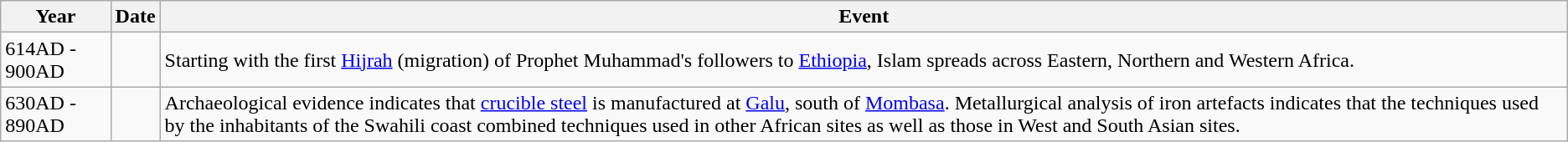<table class="wikitable">
<tr>
<th>Year</th>
<th>Date</th>
<th>Event</th>
</tr>
<tr>
<td>614AD - 900AD</td>
<td></td>
<td>Starting with the first <a href='#'>Hijrah</a> (migration) of Prophet Muhammad's followers to <a href='#'>Ethiopia</a>, Islam spreads across Eastern, Northern and Western Africa.</td>
</tr>
<tr>
<td>630AD - 890AD</td>
<td></td>
<td>Archaeological evidence indicates that <a href='#'>crucible steel</a> is manufactured at <a href='#'>Galu</a>, south of <a href='#'>Mombasa</a>. Metallurgical analysis of iron artefacts indicates that the techniques used by the inhabitants of the Swahili coast combined techniques used in other African sites as well as those in West and South Asian sites.</td>
</tr>
</table>
